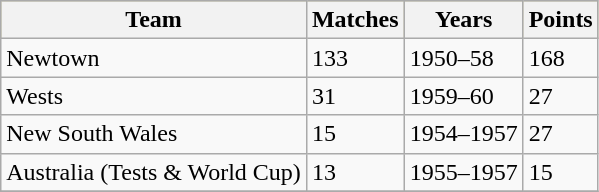<table class="wikitable">
<tr bgcolor=#bdb76b>
<th>Team</th>
<th>Matches</th>
<th>Years</th>
<th>Points</th>
</tr>
<tr>
<td>Newtown</td>
<td>133</td>
<td>1950–58</td>
<td>168</td>
</tr>
<tr>
<td>Wests</td>
<td>31</td>
<td>1959–60</td>
<td>27</td>
</tr>
<tr>
<td>New South Wales</td>
<td>15</td>
<td>1954–1957</td>
<td>27</td>
</tr>
<tr>
<td>Australia (Tests & World Cup)</td>
<td>13</td>
<td>1955–1957</td>
<td>15</td>
</tr>
<tr>
</tr>
</table>
